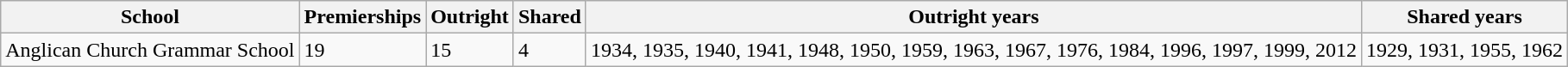<table class="wikitable sortable">
<tr>
<th>School</th>
<th>Premierships</th>
<th>Outright</th>
<th>Shared</th>
<th>Outright years</th>
<th>Shared years</th>
</tr>
<tr>
<td>Anglican Church Grammar School</td>
<td>19</td>
<td>15</td>
<td>4</td>
<td>1934, 1935, 1940, 1941, 1948, 1950, 1959, 1963, 1967, 1976, 1984, 1996, 1997, 1999, 2012</td>
<td>1929, 1931, 1955, 1962</td>
</tr>
</table>
